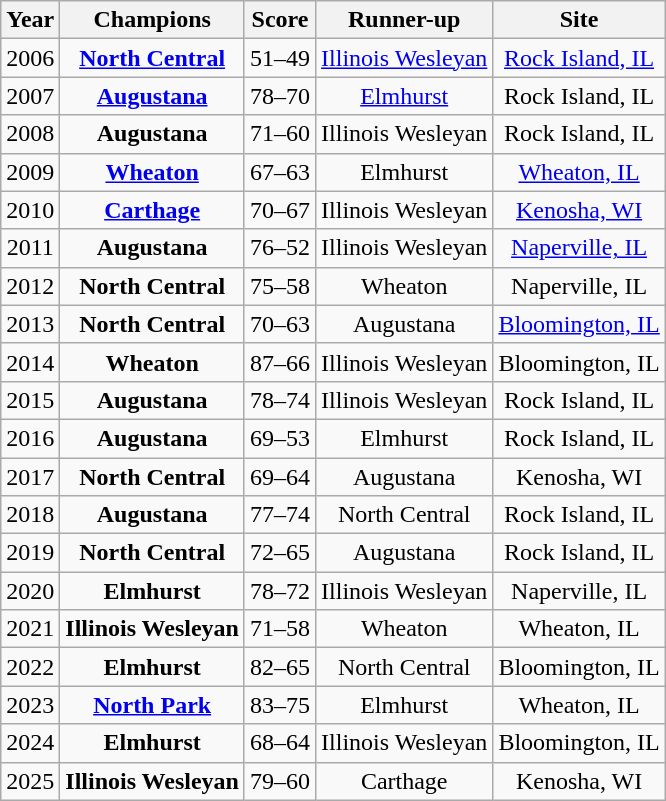<table class="wikitable sortable">
<tr>
<th>Year</th>
<th>Champions</th>
<th>Score</th>
<th>Runner-up</th>
<th>Site</th>
</tr>
<tr align=center>
<td>2006</td>
<td><strong><a href='#'>North Central</a></strong></td>
<td>51–49</td>
<td><a href='#'>Illinois Wesleyan</a></td>
<td><a href='#'>Rock Island, IL</a></td>
</tr>
<tr align=center>
<td>2007</td>
<td><strong><a href='#'>Augustana</a></strong></td>
<td>78–70</td>
<td><a href='#'>Elmhurst</a></td>
<td>Rock Island, IL</td>
</tr>
<tr align=center>
<td>2008</td>
<td><strong>Augustana</strong></td>
<td>71–60</td>
<td>Illinois Wesleyan</td>
<td>Rock Island, IL</td>
</tr>
<tr align=center>
<td>2009</td>
<td><strong><a href='#'>Wheaton</a></strong></td>
<td>67–63</td>
<td>Elmhurst</td>
<td><a href='#'>Wheaton, IL</a></td>
</tr>
<tr align=center>
<td>2010</td>
<td><strong><a href='#'>Carthage</a></strong></td>
<td>70–67</td>
<td>Illinois Wesleyan</td>
<td><a href='#'>Kenosha, WI</a></td>
</tr>
<tr align=center>
<td>2011</td>
<td><strong>Augustana</strong></td>
<td>76–52</td>
<td>Illinois Wesleyan</td>
<td><a href='#'>Naperville, IL</a></td>
</tr>
<tr align=center>
<td>2012</td>
<td><strong>North Central</strong></td>
<td>75–58</td>
<td>Wheaton</td>
<td>Naperville, IL</td>
</tr>
<tr align=center>
<td>2013</td>
<td><strong>North Central</strong></td>
<td>70–63</td>
<td>Augustana</td>
<td><a href='#'>Bloomington, IL</a></td>
</tr>
<tr align=center>
<td>2014</td>
<td><strong>Wheaton</strong></td>
<td>87–66</td>
<td>Illinois Wesleyan</td>
<td>Bloomington, IL</td>
</tr>
<tr align=center>
<td>2015</td>
<td><strong>Augustana</strong></td>
<td>78–74</td>
<td>Illinois Wesleyan</td>
<td>Rock Island, IL</td>
</tr>
<tr align=center>
<td>2016</td>
<td><strong>Augustana</strong></td>
<td>69–53</td>
<td>Elmhurst</td>
<td>Rock Island, IL</td>
</tr>
<tr align=center>
<td>2017</td>
<td><strong>North Central</strong></td>
<td>69–64</td>
<td>Augustana</td>
<td>Kenosha, WI</td>
</tr>
<tr align=center>
<td>2018</td>
<td><strong>Augustana</strong></td>
<td>77–74</td>
<td>North Central</td>
<td>Rock Island, IL</td>
</tr>
<tr align=center>
<td>2019</td>
<td><strong>North Central</strong></td>
<td>72–65</td>
<td>Augustana</td>
<td>Rock Island, IL</td>
</tr>
<tr align=center>
<td>2020</td>
<td><strong>Elmhurst</strong></td>
<td>78–72</td>
<td>Illinois Wesleyan</td>
<td>Naperville, IL</td>
</tr>
<tr align=center>
<td>2021</td>
<td><strong>Illinois Wesleyan</strong></td>
<td>71–58</td>
<td>Wheaton</td>
<td>Wheaton, IL</td>
</tr>
<tr align=center>
<td>2022</td>
<td><strong>Elmhurst</strong></td>
<td>82–65</td>
<td>North Central</td>
<td>Bloomington, IL</td>
</tr>
<tr align=center>
<td>2023</td>
<td><strong><a href='#'>North Park</a></strong></td>
<td>83–75</td>
<td>Elmhurst</td>
<td>Wheaton, IL</td>
</tr>
<tr align=center>
<td>2024</td>
<td><strong>Elmhurst</strong></td>
<td>68–64</td>
<td>Illinois Wesleyan</td>
<td>Bloomington, IL</td>
</tr>
<tr align=center>
<td>2025</td>
<td><strong>Illinois Wesleyan</strong></td>
<td>79–60</td>
<td>Carthage</td>
<td>Kenosha, WI</td>
</tr>
</table>
